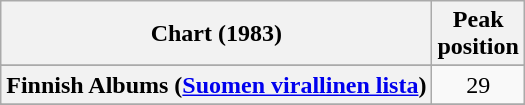<table class="wikitable sortable plainrowheaders">
<tr>
<th scope="col">Chart (1983)</th>
<th scope="col">Peak<br>position</th>
</tr>
<tr>
</tr>
<tr>
</tr>
<tr>
<th scope="row">Finnish Albums (<a href='#'>Suomen virallinen lista</a>)</th>
<td style="text-align:center;">29</td>
</tr>
<tr>
</tr>
<tr>
</tr>
<tr>
</tr>
<tr>
</tr>
<tr>
</tr>
<tr>
</tr>
</table>
